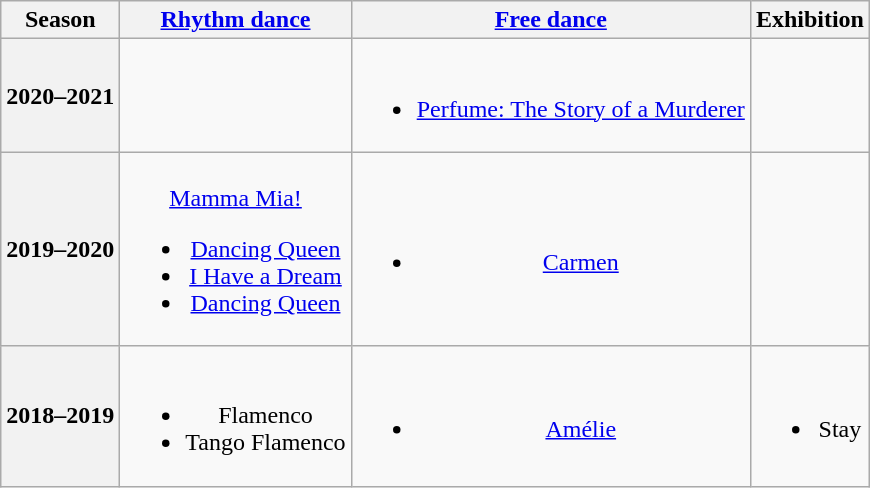<table class=wikitable style=text-align:center>
<tr>
<th>Season</th>
<th><a href='#'>Rhythm dance</a></th>
<th><a href='#'>Free dance</a></th>
<th>Exhibition</th>
</tr>
<tr>
<th>2020–2021</th>
<td></td>
<td><br><ul><li><a href='#'>Perfume: The Story of a Murderer</a> <br></li></ul></td>
<td></td>
</tr>
<tr>
<th>2019–2020 <br></th>
<td><br><a href='#'>Mamma Mia!</a><ul><li> <a href='#'>Dancing Queen</a></li><li> <a href='#'>I Have a Dream</a></li><li> <a href='#'>Dancing Queen</a></li></ul></td>
<td><br><ul><li><a href='#'>Carmen</a> <br></li></ul></td>
<td></td>
</tr>
<tr>
<th>2018–2019 <br></th>
<td><br><ul><li> Flamenco <br></li><li> Tango Flamenco <br></li></ul></td>
<td><br><ul><li><a href='#'>Amélie</a> <br></li></ul></td>
<td><br><ul><li>Stay <br></li></ul></td>
</tr>
</table>
